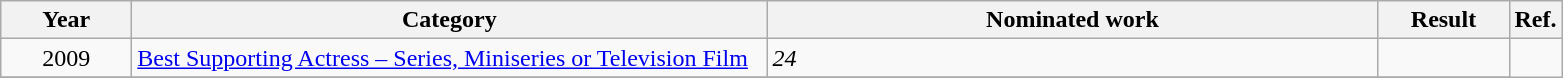<table class=wikitable>
<tr>
<th scope="col" style="width:5em;">Year</th>
<th scope="col" style="width:26em;">Category</th>
<th scope="col" style="width:25em;">Nominated work</th>
<th scope="col" style="width:5em;">Result</th>
<th>Ref.</th>
</tr>
<tr>
<td style="text-align:center;">2009</td>
<td><a href='#'>Best Supporting Actress – Series, Miniseries or Television Film</a></td>
<td><em>24</em></td>
<td></td>
</tr>
<tr>
</tr>
</table>
